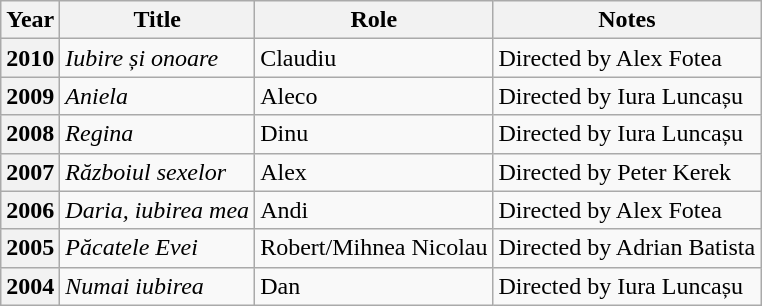<table class="wikitable plainrowheaders sortable">
<tr>
<th scope="col">Year</th>
<th scope="col">Title</th>
<th scope="col" class="unsortable">Role</th>
<th scope="col" class="unsortable">Notes</th>
</tr>
<tr>
<th scope="row">2010</th>
<td><em>Iubire și onoare</em></td>
<td>Claudiu</td>
<td>Directed by Alex Fotea</td>
</tr>
<tr>
<th scope="row">2009</th>
<td><em>Aniela</em></td>
<td>Aleco</td>
<td>Directed by Iura Luncașu</td>
</tr>
<tr>
<th scope="row">2008</th>
<td><em>Regina</em></td>
<td>Dinu</td>
<td>Directed by Iura Luncașu</td>
</tr>
<tr>
<th scope="row">2007</th>
<td><em>Războiul sexelor</em></td>
<td>Alex</td>
<td>Directed by Peter Kerek</td>
</tr>
<tr>
<th scope="row">2006</th>
<td><em>Daria, iubirea mea</em></td>
<td>Andi</td>
<td>Directed by Alex Fotea</td>
</tr>
<tr>
<th scope="row">2005</th>
<td><em>Păcatele Evei</em></td>
<td>Robert/Mihnea Nicolau</td>
<td>Directed by Adrian Batista</td>
</tr>
<tr>
<th scope="row">2004</th>
<td><em>Numai iubirea</em></td>
<td>Dan</td>
<td>Directed by Iura Luncașu</td>
</tr>
</table>
